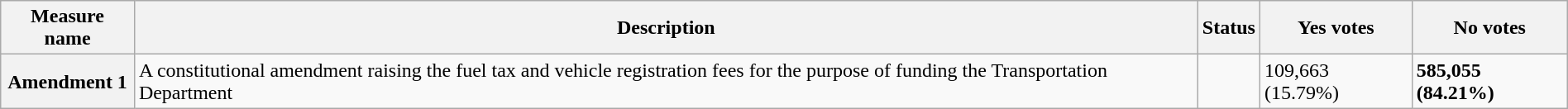<table class="wikitable sortable plainrowheaders" style="width:100%">
<tr>
<th scope="col">Measure name</th>
<th class="unsortable" scope="col">Description</th>
<th scope="col">Status</th>
<th scope="col">Yes votes</th>
<th scope="col">No votes</th>
</tr>
<tr>
<th scope="row">Amendment 1</th>
<td>A constitutional amendment raising the fuel tax and vehicle registration fees for the purpose of funding the Transportation Department</td>
<td></td>
<td>109,663 (15.79%)</td>
<td><strong>585,055 (84.21%)</strong></td>
</tr>
</table>
